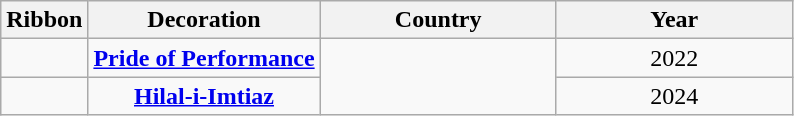<table class="wikitable sortable" style="text-align:center;">
<tr>
<th>Ribbon</th>
<th>Decoration</th>
<th width="150px">Country</th>
<th width="150px">Year</th>
</tr>
<tr>
<td></td>
<td><strong><a href='#'>Pride of Performance</a></strong></td>
<td rowspan="2"></td>
<td>2022</td>
</tr>
<tr>
<td></td>
<td><strong><a href='#'>Hilal-i-Imtiaz</a></strong></td>
<td>2024</td>
</tr>
</table>
